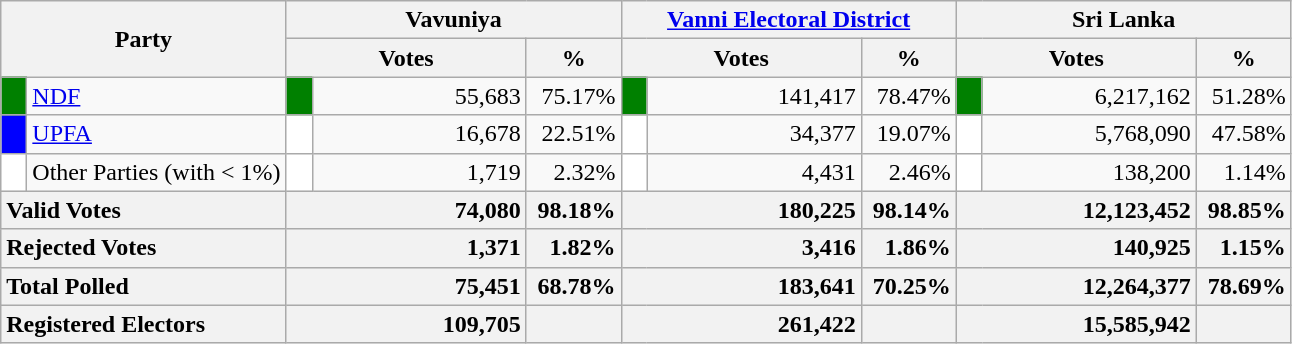<table class="wikitable">
<tr>
<th colspan="2" width="144px"rowspan="2">Party</th>
<th colspan="3" width="216px">Vavuniya</th>
<th colspan="3" width="216px"><a href='#'>Vanni Electoral District</a></th>
<th colspan="3" width="216px">Sri Lanka</th>
</tr>
<tr>
<th colspan="2" width="144px">Votes</th>
<th>%</th>
<th colspan="2" width="144px">Votes</th>
<th>%</th>
<th colspan="2" width="144px">Votes</th>
<th>%</th>
</tr>
<tr>
<td style="background-color:green;" width="10px"></td>
<td style="text-align:left;"><a href='#'>NDF</a></td>
<td style="background-color:green;" width="10px"></td>
<td style="text-align:right;">55,683</td>
<td style="text-align:right;">75.17%</td>
<td style="background-color:green;" width="10px"></td>
<td style="text-align:right;">141,417</td>
<td style="text-align:right;">78.47%</td>
<td style="background-color:green;" width="10px"></td>
<td style="text-align:right;">6,217,162</td>
<td style="text-align:right;">51.28%</td>
</tr>
<tr>
<td style="background-color:blue;" width="10px"></td>
<td style="text-align:left;"><a href='#'>UPFA</a></td>
<td style="background-color:white;" width="10px"></td>
<td style="text-align:right;">16,678</td>
<td style="text-align:right;">22.51%</td>
<td style="background-color:white;" width="10px"></td>
<td style="text-align:right;">34,377</td>
<td style="text-align:right;">19.07%</td>
<td style="background-color:white;" width="10px"></td>
<td style="text-align:right;">5,768,090</td>
<td style="text-align:right;">47.58%</td>
</tr>
<tr>
<td style="background-color:white;" width="10px"></td>
<td style="text-align:left;">Other Parties (with < 1%)</td>
<td style="background-color:white;" width="10px"></td>
<td style="text-align:right;">1,719</td>
<td style="text-align:right;">2.32%</td>
<td style="background-color:white;" width="10px"></td>
<td style="text-align:right;">4,431</td>
<td style="text-align:right;">2.46%</td>
<td style="background-color:white;" width="10px"></td>
<td style="text-align:right;">138,200</td>
<td style="text-align:right;">1.14%</td>
</tr>
<tr>
<th colspan="2" width="144px"style="text-align:left;">Valid Votes</th>
<th style="text-align:right;"colspan="2" width="144px">74,080</th>
<th style="text-align:right;">98.18%</th>
<th style="text-align:right;"colspan="2" width="144px">180,225</th>
<th style="text-align:right;">98.14%</th>
<th style="text-align:right;"colspan="2" width="144px">12,123,452</th>
<th style="text-align:right;">98.85%</th>
</tr>
<tr>
<th colspan="2" width="144px"style="text-align:left;">Rejected Votes</th>
<th style="text-align:right;"colspan="2" width="144px">1,371</th>
<th style="text-align:right;">1.82%</th>
<th style="text-align:right;"colspan="2" width="144px">3,416</th>
<th style="text-align:right;">1.86%</th>
<th style="text-align:right;"colspan="2" width="144px">140,925</th>
<th style="text-align:right;">1.15%</th>
</tr>
<tr>
<th colspan="2" width="144px"style="text-align:left;">Total Polled</th>
<th style="text-align:right;"colspan="2" width="144px">75,451</th>
<th style="text-align:right;">68.78%</th>
<th style="text-align:right;"colspan="2" width="144px">183,641</th>
<th style="text-align:right;">70.25%</th>
<th style="text-align:right;"colspan="2" width="144px">12,264,377</th>
<th style="text-align:right;">78.69%</th>
</tr>
<tr>
<th colspan="2" width="144px"style="text-align:left;">Registered Electors</th>
<th style="text-align:right;"colspan="2" width="144px">109,705</th>
<th></th>
<th style="text-align:right;"colspan="2" width="144px">261,422</th>
<th></th>
<th style="text-align:right;"colspan="2" width="144px">15,585,942</th>
<th></th>
</tr>
</table>
